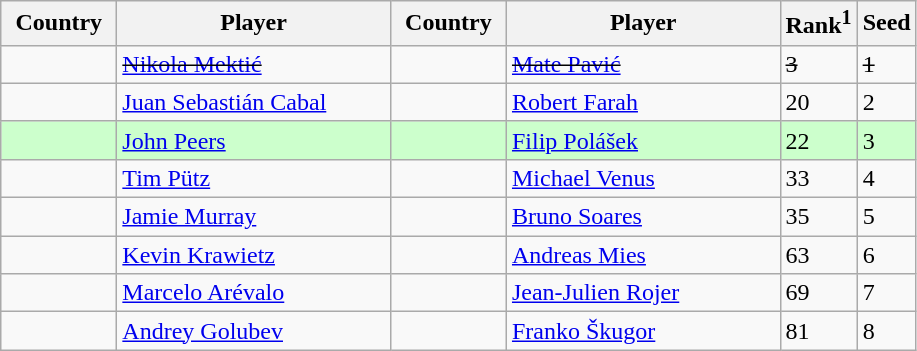<table class="sortable wikitable">
<tr>
<th width="70">Country</th>
<th width="175">Player</th>
<th width="70">Country</th>
<th width="175">Player</th>
<th>Rank<sup>1</sup></th>
<th>Seed</th>
</tr>
<tr>
<td><s></s></td>
<td><s><a href='#'>Nikola Mektić</a></s></td>
<td><s></s></td>
<td><s><a href='#'>Mate Pavić</a></s></td>
<td><s>3</s></td>
<td><s>1</s></td>
</tr>
<tr>
<td></td>
<td><a href='#'>Juan Sebastián Cabal</a></td>
<td></td>
<td><a href='#'>Robert Farah</a></td>
<td>20</td>
<td>2</td>
</tr>
<tr style="background:#cfc;">
<td></td>
<td><a href='#'>John Peers</a></td>
<td></td>
<td><a href='#'>Filip Polášek</a></td>
<td>22</td>
<td>3</td>
</tr>
<tr>
<td></td>
<td><a href='#'>Tim Pütz</a></td>
<td></td>
<td><a href='#'>Michael Venus</a></td>
<td>33</td>
<td>4</td>
</tr>
<tr>
<td></td>
<td><a href='#'>Jamie Murray</a></td>
<td></td>
<td><a href='#'>Bruno Soares</a></td>
<td>35</td>
<td>5</td>
</tr>
<tr>
<td></td>
<td><a href='#'>Kevin Krawietz</a></td>
<td></td>
<td><a href='#'>Andreas Mies</a></td>
<td>63</td>
<td>6</td>
</tr>
<tr>
<td></td>
<td><a href='#'>Marcelo Arévalo</a></td>
<td></td>
<td><a href='#'>Jean-Julien Rojer</a></td>
<td>69</td>
<td>7</td>
</tr>
<tr>
<td></td>
<td><a href='#'>Andrey Golubev</a></td>
<td></td>
<td><a href='#'>Franko Škugor</a></td>
<td>81</td>
<td>8</td>
</tr>
</table>
